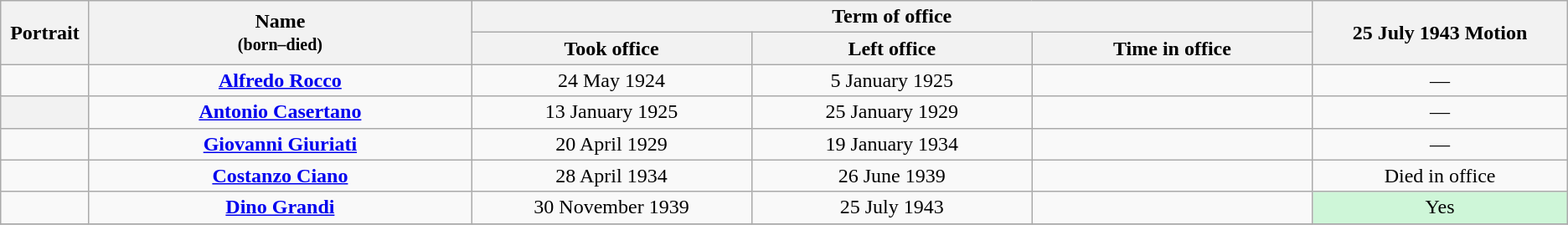<table class="wikitable" style="text-align:center;" style="width=90%">
<tr>
<th width=1% rowspan=2>Portrait</th>
<th width=15% rowspan=2>Name<br><small>(born–died)</small></th>
<th width=30% colspan=3>Term of office</th>
<th width=10% rowspan=2>25 July 1943 Motion</th>
</tr>
<tr style="text-align:center;">
<th width=11%>Took office</th>
<th width=11%>Left office</th>
<th width=11%>Time in office</th>
</tr>
<tr>
<td></td>
<td><strong><a href='#'>Alfredo Rocco</a></strong><br></td>
<td>24 May 1924</td>
<td>5 January 1925</td>
<td></td>
<td align=center>—</td>
</tr>
<tr>
<th></th>
<td><strong><a href='#'>Antonio Casertano</a></strong><br></td>
<td>13 January 1925</td>
<td>25 January 1929</td>
<td></td>
<td align=center>—</td>
</tr>
<tr>
<td></td>
<td><strong><a href='#'>Giovanni Giuriati</a></strong><br></td>
<td>20 April 1929</td>
<td>19 January 1934</td>
<td></td>
<td align=center>—</td>
</tr>
<tr>
<td></td>
<td><strong><a href='#'>Costanzo Ciano</a></strong><br></td>
<td>28 April 1934</td>
<td>26 June 1939</td>
<td></td>
<td align=center>Died in office</td>
</tr>
<tr>
<td></td>
<td><strong><a href='#'>Dino Grandi</a></strong><br></td>
<td>30 November 1939</td>
<td>25 July 1943</td>
<td></td>
<td align=center style="background:#CEF6D8">Yes</td>
</tr>
<tr>
</tr>
</table>
